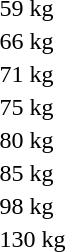<table>
<tr>
<td rowspan=2>59 kg<br></td>
<td rowspan=2></td>
<td rowspan=2></td>
<td></td>
</tr>
<tr>
<td></td>
</tr>
<tr>
<td rowspan=2>66 kg<br></td>
<td rowspan=2></td>
<td rowspan=2></td>
<td></td>
</tr>
<tr>
<td></td>
</tr>
<tr>
<td rowspan=2>71 kg<br></td>
<td rowspan=2></td>
<td rowspan=2></td>
<td></td>
</tr>
<tr>
<td></td>
</tr>
<tr>
<td rowspan=2>75 kg<br></td>
<td rowspan=2></td>
<td rowspan=2></td>
<td></td>
</tr>
<tr>
<td></td>
</tr>
<tr>
<td rowspan=2>80 kg<br></td>
<td rowspan=2></td>
<td rowspan=2></td>
<td></td>
</tr>
<tr>
<td></td>
</tr>
<tr>
<td rowspan=2>85 kg<br></td>
<td rowspan=2></td>
<td rowspan=2></td>
<td></td>
</tr>
<tr>
<td></td>
</tr>
<tr>
<td rowspan=2>98 kg<br></td>
<td rowspan=2></td>
<td rowspan=2></td>
<td></td>
</tr>
<tr>
<td></td>
</tr>
<tr>
<td rowspan=2>130 kg<br></td>
<td rowspan=2></td>
<td rowspan=2></td>
<td></td>
</tr>
<tr>
<td></td>
</tr>
</table>
